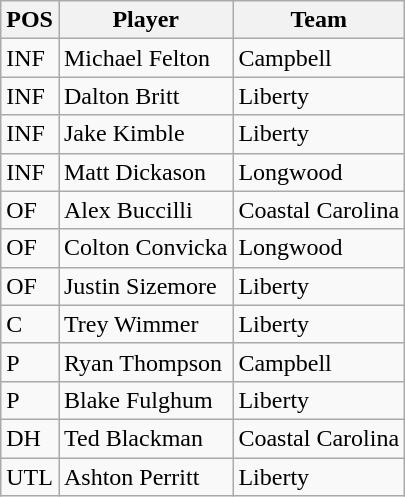<table class=wikitable>
<tr>
<th>POS</th>
<th>Player</th>
<th>Team</th>
</tr>
<tr>
<td>INF</td>
<td>Michael Felton</td>
<td>Campbell</td>
</tr>
<tr>
<td>INF</td>
<td>Dalton Britt</td>
<td>Liberty</td>
</tr>
<tr>
<td>INF</td>
<td>Jake Kimble</td>
<td>Liberty</td>
</tr>
<tr>
<td>INF</td>
<td>Matt Dickason</td>
<td>Longwood</td>
</tr>
<tr>
<td>OF</td>
<td>Alex Buccilli</td>
<td>Coastal Carolina</td>
</tr>
<tr>
<td>OF</td>
<td>Colton Convicka</td>
<td>Longwood</td>
</tr>
<tr>
<td>OF</td>
<td>Justin Sizemore</td>
<td>Liberty</td>
</tr>
<tr>
<td>C</td>
<td>Trey Wimmer</td>
<td>Liberty</td>
</tr>
<tr>
<td>P</td>
<td>Ryan Thompson</td>
<td>Campbell</td>
</tr>
<tr>
<td>P</td>
<td>Blake Fulghum</td>
<td>Liberty</td>
</tr>
<tr>
<td>DH</td>
<td>Ted Blackman</td>
<td>Coastal Carolina</td>
</tr>
<tr>
<td>UTL</td>
<td>Ashton Perritt</td>
<td>Liberty</td>
</tr>
</table>
